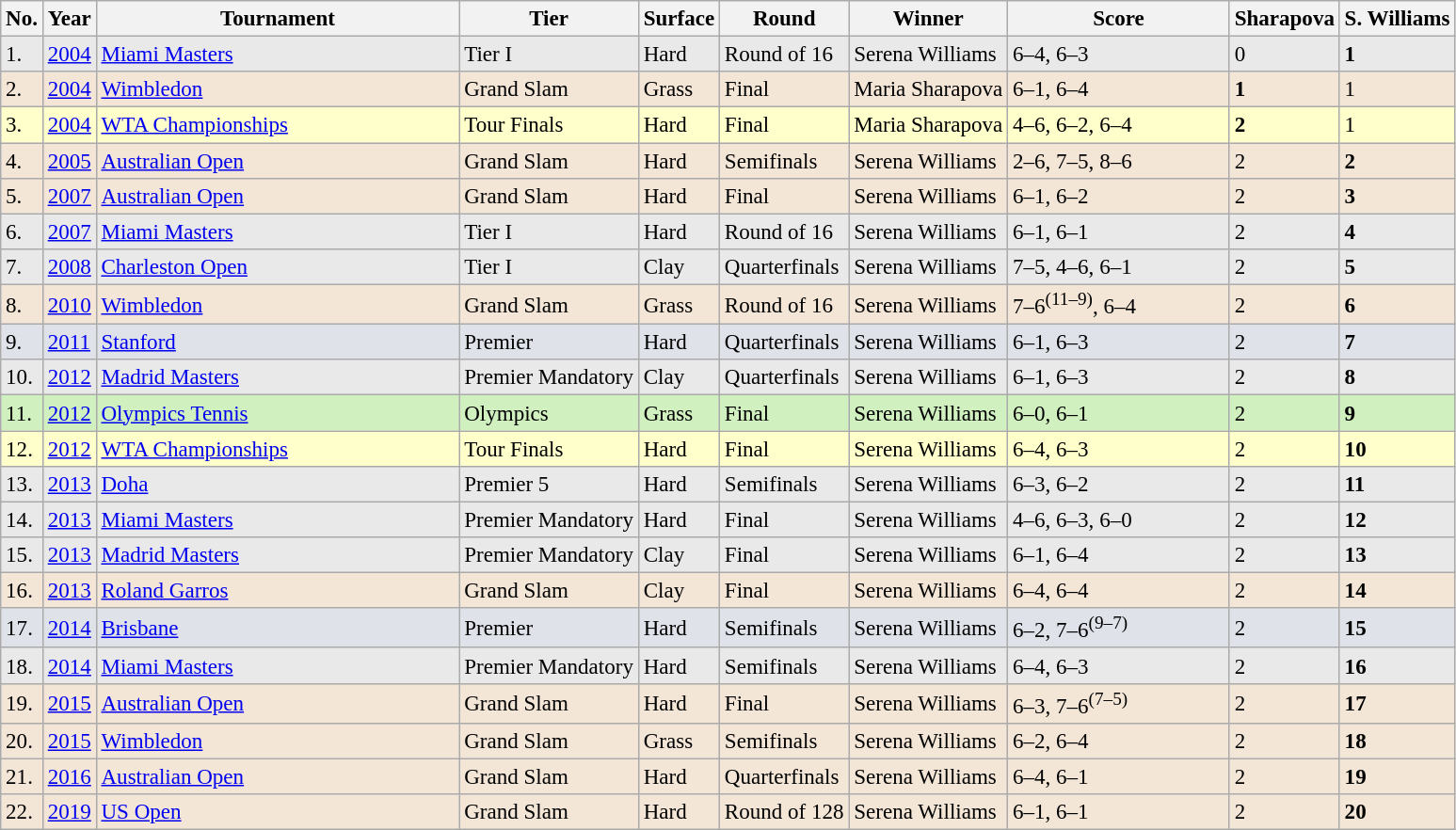<table class="sortable wikitable" style="font-size:96%;">
<tr>
<th>No.</th>
<th>Year</th>
<th width=250>Tournament</th>
<th>Tier</th>
<th>Surface</th>
<th>Round</th>
<th>Winner</th>
<th width=150>Score</th>
<th>Sharapova</th>
<th>S. Williams</th>
</tr>
<tr bgcolor="#e9e9e9">
<td>1.</td>
<td><a href='#'>2004</a></td>
<td><a href='#'>Miami Masters</a></td>
<td>Tier I</td>
<td>Hard</td>
<td>Round of 16</td>
<td>Serena Williams</td>
<td>6–4, 6–3</td>
<td>0</td>
<td><strong>1</strong></td>
</tr>
<tr style="background:#f3e6d7;">
<td>2.</td>
<td><a href='#'>2004</a></td>
<td><a href='#'>Wimbledon</a></td>
<td>Grand Slam</td>
<td>Grass</td>
<td>Final</td>
<td>Maria Sharapova</td>
<td>6–1, 6–4</td>
<td><strong>1</strong></td>
<td>1</td>
</tr>
<tr bgcolor="ffffcc">
<td>3.</td>
<td><a href='#'>2004</a></td>
<td><a href='#'>WTA Championships</a></td>
<td>Tour Finals</td>
<td>Hard</td>
<td>Final</td>
<td>Maria Sharapova</td>
<td>4–6, 6–2, 6–4</td>
<td><strong>2</strong></td>
<td>1</td>
</tr>
<tr style="background:#f3e6d7;">
<td>4.</td>
<td><a href='#'>2005</a></td>
<td><a href='#'>Australian Open</a></td>
<td>Grand Slam</td>
<td>Hard</td>
<td>Semifinals</td>
<td>Serena Williams</td>
<td>2–6, 7–5, 8–6</td>
<td>2</td>
<td><strong>2</strong></td>
</tr>
<tr style="background:#f3e6d7;">
<td>5.</td>
<td><a href='#'>2007</a></td>
<td><a href='#'>Australian Open</a></td>
<td>Grand Slam</td>
<td>Hard</td>
<td>Final</td>
<td>Serena Williams</td>
<td>6–1, 6–2</td>
<td>2</td>
<td><strong>3</strong></td>
</tr>
<tr bgcolor="#e9e9e9">
<td>6.</td>
<td><a href='#'>2007</a></td>
<td><a href='#'>Miami Masters</a></td>
<td>Tier I</td>
<td>Hard</td>
<td>Round of 16</td>
<td>Serena Williams</td>
<td>6–1, 6–1</td>
<td>2</td>
<td><strong>4</strong></td>
</tr>
<tr bgcolor="#e9e9e9">
<td>7.</td>
<td><a href='#'>2008</a></td>
<td><a href='#'>Charleston Open</a></td>
<td>Tier I</td>
<td>Clay</td>
<td>Quarterfinals</td>
<td>Serena Williams</td>
<td>7–5, 4–6, 6–1</td>
<td>2</td>
<td><strong>5</strong></td>
</tr>
<tr style="background:#f3e6d7;">
<td>8.</td>
<td><a href='#'>2010</a></td>
<td><a href='#'>Wimbledon</a></td>
<td>Grand Slam</td>
<td>Grass</td>
<td>Round of 16</td>
<td>Serena Williams</td>
<td>7–6<sup>(11–9)</sup>, 6–4</td>
<td>2</td>
<td><strong>6</strong></td>
</tr>
<tr bgcolor="#dfe2e9">
<td>9.</td>
<td><a href='#'>2011</a></td>
<td><a href='#'>Stanford</a></td>
<td>Premier</td>
<td>Hard</td>
<td>Quarterfinals</td>
<td>Serena Williams</td>
<td>6–1, 6–3</td>
<td>2</td>
<td><strong>7</strong></td>
</tr>
<tr bgcolor="#e9e9e9">
<td>10.</td>
<td><a href='#'>2012</a></td>
<td><a href='#'>Madrid Masters</a></td>
<td>Premier Mandatory</td>
<td>Clay</td>
<td>Quarterfinals</td>
<td>Serena Williams</td>
<td>6–1, 6–3</td>
<td>2</td>
<td><strong>8</strong></td>
</tr>
<tr bgcolor="#d0f0c0">
<td>11.</td>
<td><a href='#'>2012</a></td>
<td><a href='#'>Olympics Tennis</a></td>
<td>Olympics</td>
<td>Grass</td>
<td>Final</td>
<td>Serena Williams</td>
<td>6–0, 6–1</td>
<td>2</td>
<td><strong>9</strong></td>
</tr>
<tr bgcolor="ffffcc">
<td>12.</td>
<td><a href='#'>2012</a></td>
<td><a href='#'>WTA Championships</a></td>
<td>Tour Finals</td>
<td>Hard</td>
<td>Final</td>
<td>Serena Williams</td>
<td>6–4, 6–3</td>
<td>2</td>
<td><strong>10</strong></td>
</tr>
<tr bgcolor="#e9e9e9">
<td>13.</td>
<td><a href='#'>2013</a></td>
<td><a href='#'>Doha</a></td>
<td>Premier 5</td>
<td>Hard</td>
<td>Semifinals</td>
<td>Serena Williams</td>
<td>6–3, 6–2</td>
<td>2</td>
<td><strong>11</strong></td>
</tr>
<tr bgcolor="#e9e9e9">
<td>14.</td>
<td><a href='#'>2013</a></td>
<td><a href='#'>Miami Masters</a></td>
<td>Premier Mandatory</td>
<td>Hard</td>
<td>Final</td>
<td>Serena Williams</td>
<td>4–6, 6–3, 6–0</td>
<td>2</td>
<td><strong>12</strong></td>
</tr>
<tr bgcolor="#e9e9e9">
<td>15.</td>
<td><a href='#'>2013</a></td>
<td><a href='#'>Madrid Masters</a></td>
<td>Premier Mandatory</td>
<td>Clay</td>
<td>Final</td>
<td>Serena Williams</td>
<td>6–1, 6–4</td>
<td>2</td>
<td><strong>13</strong></td>
</tr>
<tr style="background:#f3e6d7;">
<td>16.</td>
<td><a href='#'>2013</a></td>
<td><a href='#'>Roland Garros</a></td>
<td>Grand Slam</td>
<td>Clay</td>
<td>Final</td>
<td>Serena Williams</td>
<td>6–4, 6–4</td>
<td>2</td>
<td><strong>14</strong></td>
</tr>
<tr bgcolor="#dfe2e9">
<td>17.</td>
<td><a href='#'>2014</a></td>
<td><a href='#'>Brisbane</a></td>
<td>Premier</td>
<td>Hard</td>
<td>Semifinals</td>
<td>Serena Williams</td>
<td>6–2, 7–6<sup>(9–7)</sup></td>
<td>2</td>
<td><strong>15</strong></td>
</tr>
<tr bgcolor="#e9e9e9">
<td>18.</td>
<td><a href='#'>2014</a></td>
<td><a href='#'>Miami Masters</a></td>
<td>Premier Mandatory</td>
<td>Hard</td>
<td>Semifinals</td>
<td>Serena Williams</td>
<td>6–4, 6–3</td>
<td>2</td>
<td><strong>16</strong></td>
</tr>
<tr style="background:#f3e6d7;">
<td>19.</td>
<td><a href='#'>2015</a></td>
<td><a href='#'>Australian Open</a></td>
<td>Grand Slam</td>
<td>Hard</td>
<td>Final</td>
<td>Serena Williams</td>
<td>6–3, 7–6<sup>(7–5)</sup></td>
<td>2</td>
<td><strong>17</strong></td>
</tr>
<tr style="background:#f3e6d7;">
<td>20.</td>
<td><a href='#'>2015</a></td>
<td><a href='#'>Wimbledon</a></td>
<td>Grand Slam</td>
<td>Grass</td>
<td>Semifinals</td>
<td>Serena Williams</td>
<td>6–2, 6–4</td>
<td>2</td>
<td><strong>18</strong></td>
</tr>
<tr style="background:#f3e6d7;">
<td>21.</td>
<td><a href='#'>2016</a></td>
<td><a href='#'>Australian Open</a></td>
<td>Grand Slam</td>
<td>Hard</td>
<td>Quarterfinals</td>
<td>Serena Williams</td>
<td>6–4, 6–1</td>
<td>2</td>
<td><strong>19</strong></td>
</tr>
<tr style="background:#f3e6d7;">
<td>22.</td>
<td><a href='#'>2019</a></td>
<td><a href='#'>US Open</a></td>
<td>Grand Slam</td>
<td>Hard</td>
<td>Round of 128</td>
<td>Serena Williams</td>
<td>6–1, 6–1</td>
<td>2</td>
<td><strong>20</strong></td>
</tr>
</table>
